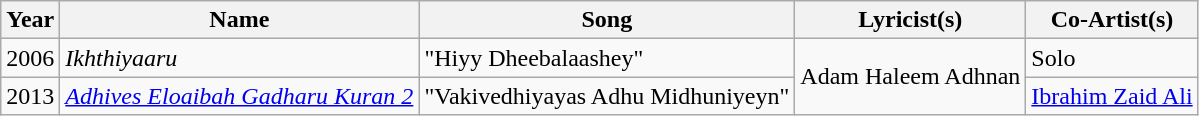<table class="wikitable">
<tr>
<th>Year</th>
<th>Name</th>
<th>Song</th>
<th>Lyricist(s)</th>
<th>Co-Artist(s)</th>
</tr>
<tr>
<td>2006</td>
<td><em>Ikhthiyaaru</em></td>
<td>"Hiyy Dheebalaashey"</td>
<td rowspan="2">Adam Haleem Adhnan</td>
<td>Solo</td>
</tr>
<tr>
<td>2013</td>
<td><a href='#'><em>Adhives Eloaibah Gadharu Kuran 2</em></a></td>
<td>"Vakivedhiyayas Adhu Midhuniyeyn"</td>
<td><a href='#'>Ibrahim Zaid Ali</a></td>
</tr>
</table>
